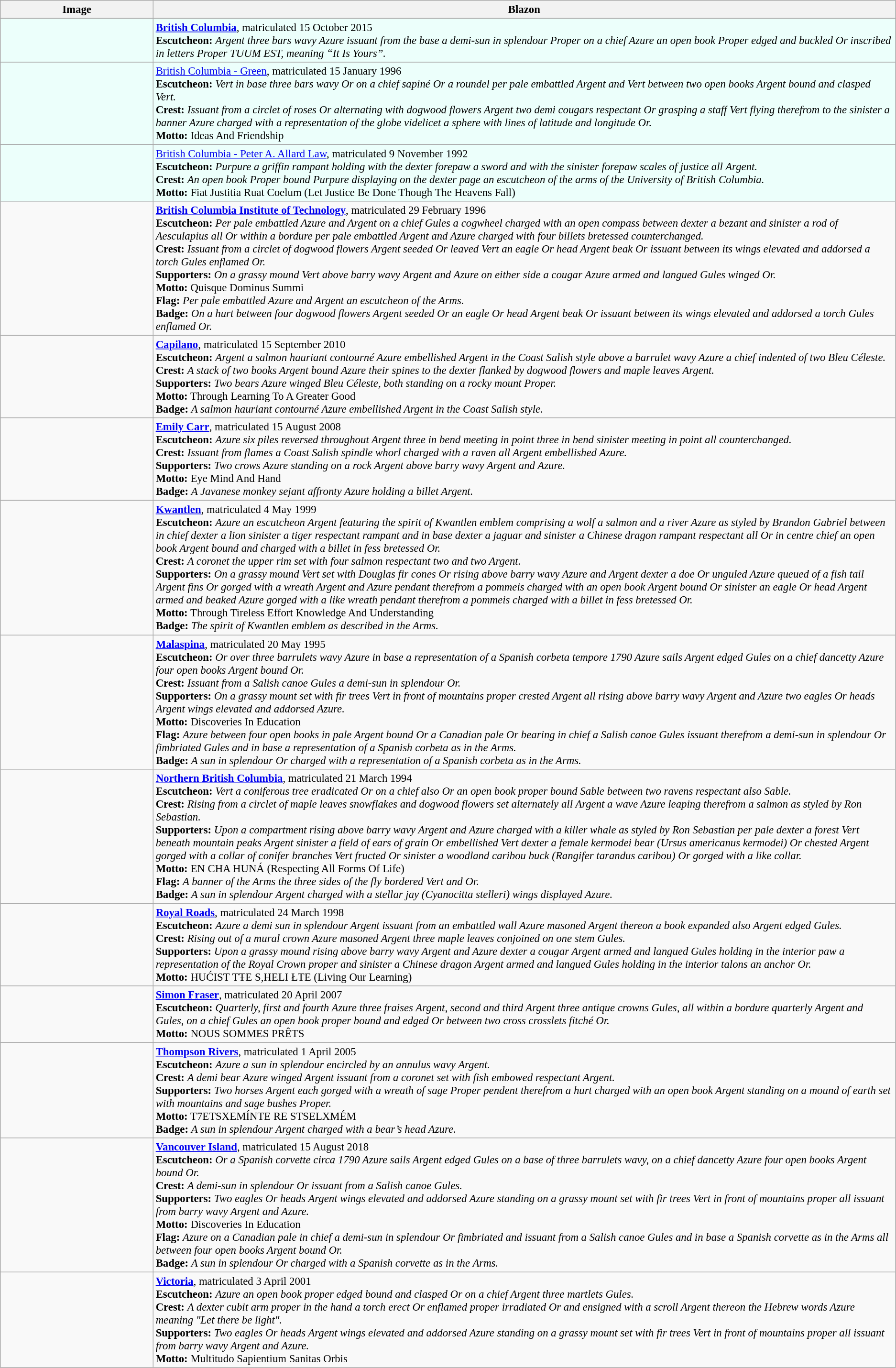<table class=wikitable style=font-size:95%>
<tr style="vertical-align:top; text-align:center;">
<th style="width:206px;">Image</th>
<th>Blazon</th>
</tr>
<tr valign=top>
</tr>
<tr scope=row style="background:#ecfffb">
<td align=center></td>
<td><strong><a href='#'>British Columbia</a></strong>, matriculated 15 October 2015<br><strong>Escutcheon:</strong> <em>Argent three bars wavy Azure issuant from the base a demi-sun in splendour Proper on a chief Azure an open book Proper edged and buckled Or inscribed in letters Proper TUUM EST, meaning “It Is Yours”.</em><br>
</td>
</tr>
<tr valign=top>
</tr>
<tr scope=row style="background:#ecfffb">
<td align=center></td>
<td><a href='#'>British Columbia - Green</a>, matriculated 15 January 1996<br><strong>Escutcheon:</strong> <em>Vert in base three bars wavy Or on a chief sapiné Or a roundel per pale embattled Argent and Vert between two open books Argent bound and clasped Vert.</em><br>
<strong>Crest:</strong> <em>Issuant from a circlet of roses Or alternating with dogwood flowers Argent two demi cougars respectant Or grasping a staff Vert flying therefrom to the sinister a banner Azure charged with a representation of the globe videlicet a sphere with lines of latitude and longitude Or.</em><br>
<strong>Motto:</strong> Ideas And Friendship
</td>
</tr>
<tr valign=top>
</tr>
<tr scope=row style="background:#ecfffb">
<td align=center></td>
<td><a href='#'>British Columbia - Peter A. Allard Law</a>, matriculated 9 November 1992<br><strong>Escutcheon:</strong> <em>Purpure a griffin rampant holding with the dexter forepaw a sword and with the sinister forepaw scales of justice all Argent.</em><br>
<strong>Crest:</strong> <em>An open book Proper bound Purpure displaying on the dexter page an escutcheon of the arms of the University of British Columbia.</em><br>
<strong>Motto:</strong> Fiat Justitia Ruat Coelum (Let Justice Be Done Though The Heavens Fall)
</td>
</tr>
<tr valign=top>
<td align=center></td>
<td><strong><a href='#'>British Columbia Institute of Technology</a></strong>, matriculated 29 February 1996<br><strong>Escutcheon:</strong> <em>Per pale embattled Azure and Argent on a chief Gules a cogwheel charged with an open compass between dexter a bezant and sinister a rod of Aesculapius all Or within a bordure per pale embattled Argent and Azure charged with four billets bretessed counterchanged.</em><br>
<strong>Crest:</strong> <em>Issuant from a circlet of dogwood flowers Argent seeded Or leaved Vert an eagle Or head Argent beak Or issuant between its wings elevated and addorsed a torch Gules enflamed Or.</em><br>
<strong>Supporters:</strong> <em>On a grassy mound Vert above barry wavy Argent and Azure on either side a cougar Azure armed and langued Gules winged Or.</em><br>
<strong>Motto:</strong> Quisque Dominus Summi<br>
<strong>Flag:</strong> <em>Per pale embattled Azure and Argent an escutcheon of the Arms.</em><br>
<strong>Badge:</strong> <em>On a hurt between four dogwood flowers Argent seeded Or an eagle Or head Argent beak Or issuant between its wings elevated and addorsed a torch Gules enflamed Or.</em>
</td>
</tr>
<tr valign=top>
<td align=center></td>
<td><strong><a href='#'>Capilano</a></strong>, matriculated 15 September 2010<br><strong>Escutcheon:</strong> <em>Argent a salmon hauriant contourné Azure embellished Argent in the Coast Salish style above a barrulet wavy Azure a chief indented of two Bleu Céleste.</em><br>
<strong>Crest:</strong> <em>A stack of two books Argent bound Azure their spines to the dexter flanked by dogwood flowers and maple leaves Argent.</em><br>
<strong>Supporters:</strong> <em>Two bears Azure winged Bleu Céleste, both standing on a rocky mount Proper.</em><br>
<strong>Motto:</strong> Through Learning To A Greater Good<br>
<strong>Badge:</strong> <em>A salmon hauriant contourné Azure embellished Argent in the Coast Salish style.</em>
</td>
</tr>
<tr valign=top>
<td align=center></td>
<td><strong><a href='#'>Emily Carr</a></strong>, matriculated 15 August 2008<br><strong>Escutcheon:</strong> <em>Azure six piles reversed throughout Argent three in bend meeting in point three in bend sinister meeting in point all counterchanged.</em><br>
<strong>Crest:</strong> <em>Issuant from flames a Coast Salish spindle whorl charged with a raven all Argent embellished Azure.</em><br>
<strong>Supporters:</strong> <em>Two crows Azure standing on a rock Argent above barry wavy Argent and Azure.</em><br>
<strong>Motto:</strong> Eye Mind And Hand<br>
<strong>Badge:</strong> <em>A Javanese monkey sejant affronty Azure holding a billet Argent.</em>
</td>
</tr>
<tr valign=top>
<td align=center></td>
<td><strong><a href='#'>Kwantlen</a></strong>, matriculated 4 May 1999<br><strong>Escutcheon:</strong> <em>Azure an escutcheon Argent featuring the spirit of Kwantlen emblem comprising a wolf a salmon and a river Azure as styled by Brandon Gabriel between in chief dexter a lion sinister a tiger respectant rampant and in base dexter a jaguar and sinister a Chinese dragon rampant respectant all Or in centre chief an open book Argent bound and charged with a billet in fess bretessed Or.</em><br>
<strong>Crest:</strong> <em>A coronet the upper rim set with four salmon respectant two and two Argent.</em><br>
<strong>Supporters:</strong> <em>On a grassy mound Vert set with Douglas fir cones Or rising above barry wavy Azure and Argent dexter a doe Or unguled Azure queued of a fish tail Argent fins Or gorged with a wreath Argent and Azure pendant therefrom a pommeis charged with an open book Argent bound Or sinister an eagle Or head Argent armed and beaked Azure gorged with a like wreath pendant therefrom a pommeis charged with a billet in fess bretessed Or.</em><br>
<strong>Motto:</strong> Through Tireless Effort Knowledge And Understanding<br>
<strong>Badge:</strong> <em>The spirit of Kwantlen emblem as described in the Arms.</em>
</td>
</tr>
<tr valign=top>
<td align=center></td>
<td><strong><a href='#'>Malaspina</a></strong>, matriculated 20 May 1995<br><strong>Escutcheon:</strong> <em>Or over three barrulets wavy Azure in base a representation of a Spanish corbeta tempore 1790 Azure sails Argent edged Gules on a chief dancetty Azure four open books Argent bound Or.</em><br>
<strong>Crest:</strong> <em>Issuant from a Salish canoe Gules a demi-sun in splendour Or.</em><br>
<strong>Supporters:</strong> <em>On a grassy mount set with fir trees Vert in front of mountains proper crested Argent all rising above barry wavy Argent and Azure two eagles Or heads Argent wings elevated and addorsed Azure.</em><br>
<strong>Motto:</strong> Discoveries In Education<br>
<strong>Flag:</strong> <em>Azure between four open books in pale Argent bound Or a Canadian pale Or bearing in chief a Salish canoe Gules issuant therefrom a demi-sun in splendour Or fimbriated Gules and in base a representation of a Spanish corbeta as in the Arms.</em><br>
<strong>Badge:</strong> <em>A sun in splendour Or charged with a representation of a Spanish corbeta as in the Arms.</em>
</td>
</tr>
<tr valign=top>
<td align=center></td>
<td><strong><a href='#'>Northern British Columbia</a></strong>, matriculated 21 March 1994<br><strong>Escutcheon:</strong> <em>Vert a coniferous tree eradicated Or on a chief also Or an open book proper bound Sable between two ravens respectant also Sable.</em><br>
<strong>Crest:</strong> <em>Rising from a circlet of maple leaves snowflakes and dogwood flowers set alternately all Argent a wave Azure leaping therefrom a salmon as styled by Ron Sebastian.</em><br>
<strong>Supporters:</strong> <em>Upon a compartment rising above barry wavy Argent and Azure charged with a killer whale as styled by Ron Sebastian per pale dexter a forest Vert beneath mountain peaks Argent sinister a field of ears of grain Or embellished Vert dexter a female kermodei bear (Ursus americanus kermodei) Or chested Argent gorged with a collar of conifer branches Vert fructed Or sinister a woodland caribou buck (Rangifer tarandus caribou) Or gorged with a like collar.</em><br>
<strong>Motto:</strong> EN CHA HUNÁ (Respecting All Forms Of Life)<br>
<strong>Flag:</strong> <em>A banner of the Arms the three sides of the fly bordered Vert and Or.</em><br>
<strong>Badge:</strong> <em>A sun in splendour Argent charged with a stellar jay (Cyanocitta stelleri) wings displayed Azure.</em>
</td>
</tr>
<tr valign=top>
<td align=center></td>
<td><strong><a href='#'>Royal Roads</a></strong>, matriculated 24 March 1998<br><strong>Escutcheon:</strong> <em>Azure a demi sun in splendour Argent issuant from an embattled wall Azure masoned Argent thereon a book expanded also Argent edged Gules.</em><br>
<strong>Crest:</strong> <em>Rising out of a mural crown Azure masoned Argent three maple leaves conjoined on one stem Gules.</em><br>
<strong>Supporters:</strong> <em>Upon a grassy mound rising above barry wavy Argent and Azure dexter a cougar Argent armed and langued Gules holding in the interior paw a representation of the Royal Crown proper and sinister a Chinese dragon Argent armed and langued Gules holding in the interior talons an anchor Or.</em><br>
<strong>Motto:</strong> HUĆIST TŦE S,HELI ŁTE (Living Our Learning)</td>
</tr>
<tr valign=top>
<td align=center></td>
<td><strong><a href='#'>Simon Fraser</a></strong>, matriculated 20 April 2007<br><strong>Escutcheon:</strong> <em>Quarterly, first and fourth Azure three fraises Argent, second and third Argent three antique crowns Gules, all within a bordure quarterly Argent and Gules, on a chief Gules an open book proper bound and edged Or between two cross crosslets fitché Or.</em><br>
<strong>Motto:</strong> NOUS SOMMES PRÊTS</td>
</tr>
<tr valign=top>
<td align=center></td>
<td><strong><a href='#'>Thompson Rivers</a></strong>, matriculated 1 April 2005<br><strong>Escutcheon:</strong> <em>Azure a sun in splendour encircled by an annulus wavy Argent.</em><br>
<strong>Crest:</strong> <em>A demi bear Azure winged Argent issuant from a coronet set with fish embowed respectant Argent.</em><br>
<strong>Supporters:</strong> <em>Two horses Argent each gorged with a wreath of sage Proper pendent therefrom a hurt charged with an open book Argent standing on a mound of earth set with mountains and sage bushes Proper.</em><br>
<strong>Motto:</strong> T7ETSXEMÍNTE RE STSELXMÉM<br>
<strong>Badge:</strong> <em>A sun in splendour Argent charged with a bear’s head Azure.</em>
</td>
</tr>
<tr valign=top>
<td align=center></td>
<td><strong><a href='#'>Vancouver Island</a></strong>, matriculated 15 August 2018<br><strong>Escutcheon:</strong> <em>Or a Spanish corvette circa 1790 Azure sails Argent edged Gules on a base of three barrulets wavy, on a chief dancetty Azure four open books Argent bound Or.</em><br>
<strong>Crest:</strong> <em>A demi-sun in splendour Or issuant from a Salish canoe Gules.</em><br>
<strong>Supporters:</strong> <em>Two eagles Or heads Argent wings elevated and addorsed Azure standing on a grassy mount set with fir trees Vert in front of mountains proper all issuant from barry wavy Argent and Azure.</em><br>
<strong>Motto:</strong> Discoveries In Education<br>
<strong>Flag:</strong> <em>Azure on a Canadian pale in chief a demi-sun in splendour Or fimbriated and issuant from a Salish canoe Gules and in base a Spanish corvette as in the Arms all between four open books Argent bound Or.</em><br>
<strong>Badge:</strong> <em>A sun in splendour Or charged with a Spanish corvette as in the Arms.</em>
</td>
</tr>
<tr valign=top>
<td align=center></td>
<td><strong><a href='#'>Victoria</a></strong>, matriculated 3 April 2001<br><strong>Escutcheon:</strong> <em>Azure an open book proper edged bound and clasped Or on a chief Argent three martlets Gules.</em><br>
<strong>Crest:</strong> <em>A dexter cubit arm proper in the hand a torch erect Or enflamed proper irradiated Or and ensigned with a scroll Argent thereon the Hebrew words Azure meaning "Let there be light".</em><br>
<strong>Supporters:</strong> <em>Two eagles Or heads Argent wings elevated and addorsed Azure standing on a grassy mount set with fir trees Vert in front of mountains proper all issuant from barry wavy Argent and Azure.</em><br>
<strong>Motto:</strong> Multitudo Sapientium Sanitas Orbis
</td>
</tr>
</table>
